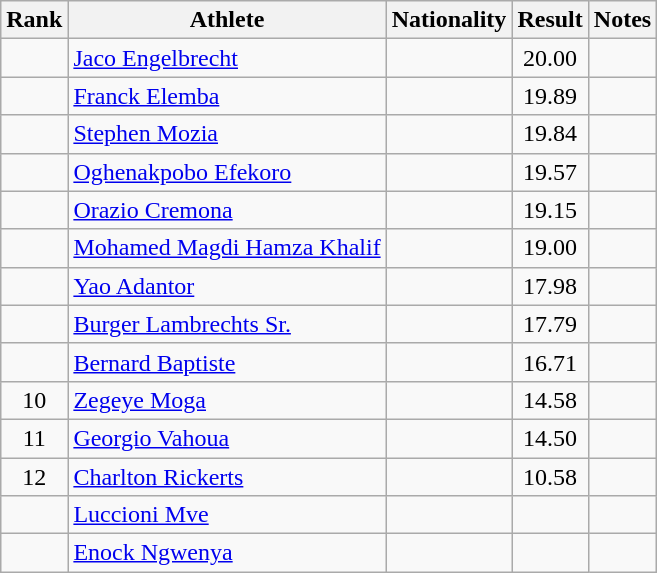<table class="wikitable sortable" style="text-align:center">
<tr>
<th>Rank</th>
<th>Athlete</th>
<th>Nationality</th>
<th>Result</th>
<th>Notes</th>
</tr>
<tr>
<td></td>
<td align="left"><a href='#'>Jaco Engelbrecht</a></td>
<td align=left></td>
<td>20.00</td>
<td></td>
</tr>
<tr>
<td></td>
<td align="left"><a href='#'>Franck Elemba</a></td>
<td align=left></td>
<td>19.89</td>
<td></td>
</tr>
<tr>
<td></td>
<td align="left"><a href='#'>Stephen Mozia</a></td>
<td align=left></td>
<td>19.84</td>
<td></td>
</tr>
<tr>
<td></td>
<td align="left"><a href='#'>Oghenakpobo Efekoro</a></td>
<td align=left></td>
<td>19.57</td>
<td></td>
</tr>
<tr>
<td></td>
<td align="left"><a href='#'>Orazio Cremona</a></td>
<td align=left></td>
<td>19.15</td>
<td></td>
</tr>
<tr>
<td></td>
<td align="left"><a href='#'>Mohamed Magdi Hamza Khalif</a></td>
<td align=left></td>
<td>19.00</td>
<td></td>
</tr>
<tr>
<td></td>
<td align="left"><a href='#'>Yao Adantor</a></td>
<td align=left></td>
<td>17.98</td>
<td></td>
</tr>
<tr>
<td></td>
<td align="left"><a href='#'>Burger Lambrechts Sr.</a></td>
<td align=left></td>
<td>17.79</td>
<td></td>
</tr>
<tr>
<td></td>
<td align="left"><a href='#'>Bernard Baptiste</a></td>
<td align=left></td>
<td>16.71</td>
<td></td>
</tr>
<tr>
<td>10</td>
<td align="left"><a href='#'>Zegeye Moga</a></td>
<td align=left></td>
<td>14.58</td>
<td></td>
</tr>
<tr>
<td>11</td>
<td align="left"><a href='#'>Georgio Vahoua</a></td>
<td align=left></td>
<td>14.50</td>
<td></td>
</tr>
<tr>
<td>12</td>
<td align="left"><a href='#'>Charlton Rickerts</a></td>
<td align=left></td>
<td>10.58</td>
<td></td>
</tr>
<tr>
<td></td>
<td align="left"><a href='#'>Luccioni Mve</a></td>
<td align=left></td>
<td></td>
<td></td>
</tr>
<tr>
<td></td>
<td align="left"><a href='#'>Enock Ngwenya</a></td>
<td align=left></td>
<td></td>
<td></td>
</tr>
</table>
